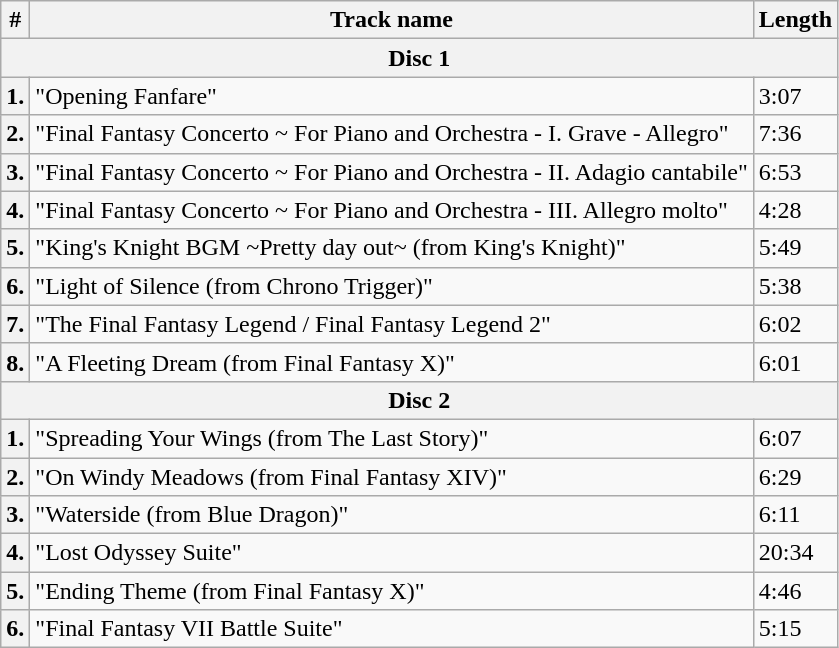<table class="wikitable">
<tr>
<th scope="col">#</th>
<th scope="col">Track name</th>
<th scope="col">Length</th>
</tr>
<tr>
<th scope="row" colspan=3>Disc 1</th>
</tr>
<tr>
<th scope="row">1.</th>
<td>"Opening Fanfare"</td>
<td>3:07</td>
</tr>
<tr>
<th scope="row">2.</th>
<td>"Final Fantasy Concerto ~ For Piano and Orchestra - I. Grave - Allegro"</td>
<td>7:36</td>
</tr>
<tr>
<th scope="row">3.</th>
<td>"Final Fantasy Concerto ~ For Piano and Orchestra - II. Adagio cantabile"</td>
<td>6:53</td>
</tr>
<tr>
<th scope="row">4.</th>
<td>"Final Fantasy Concerto ~ For Piano and Orchestra - III. Allegro molto"</td>
<td>4:28</td>
</tr>
<tr>
<th scope="row">5.</th>
<td>"King's Knight BGM ~Pretty day out~ (from King's Knight)"</td>
<td>5:49</td>
</tr>
<tr>
<th scope="row">6.</th>
<td>"Light of Silence (from Chrono Trigger)"</td>
<td>5:38</td>
</tr>
<tr>
<th scope="row">7.</th>
<td>"The Final Fantasy Legend / Final Fantasy Legend 2"</td>
<td>6:02</td>
</tr>
<tr>
<th scope="row">8.</th>
<td>"A Fleeting Dream (from Final Fantasy X)"</td>
<td>6:01</td>
</tr>
<tr>
<th scope="row" colspan=3>Disc 2</th>
</tr>
<tr>
<th scope="row">1.</th>
<td>"Spreading Your Wings (from The Last Story)"</td>
<td>6:07</td>
</tr>
<tr>
<th scope="row">2.</th>
<td>"On Windy Meadows (from Final Fantasy XIV)"</td>
<td>6:29</td>
</tr>
<tr>
<th scope="row">3.</th>
<td>"Waterside (from Blue Dragon)"</td>
<td>6:11</td>
</tr>
<tr>
<th scope="row">4.</th>
<td>"Lost Odyssey Suite"</td>
<td>20:34</td>
</tr>
<tr>
<th scope="row">5.</th>
<td>"Ending Theme (from Final Fantasy X)"</td>
<td>4:46</td>
</tr>
<tr>
<th scope="row">6.</th>
<td>"Final Fantasy VII Battle Suite"</td>
<td>5:15</td>
</tr>
</table>
